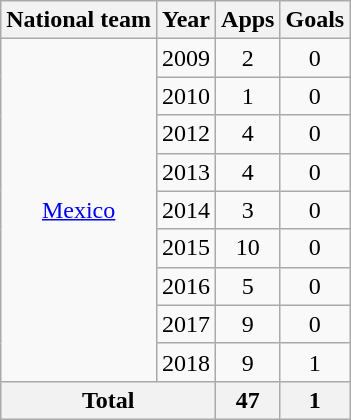<table class="wikitable" style="text-align:center">
<tr>
<th>National team</th>
<th>Year</th>
<th>Apps</th>
<th>Goals</th>
</tr>
<tr>
<td rowspan="9"><a href='#'>Mexico</a></td>
<td>2009</td>
<td>2</td>
<td>0</td>
</tr>
<tr>
<td>2010</td>
<td>1</td>
<td>0</td>
</tr>
<tr>
<td>2012</td>
<td>4</td>
<td>0</td>
</tr>
<tr>
<td>2013</td>
<td>4</td>
<td>0</td>
</tr>
<tr>
<td>2014</td>
<td>3</td>
<td>0</td>
</tr>
<tr>
<td>2015</td>
<td>10</td>
<td>0</td>
</tr>
<tr>
<td>2016</td>
<td>5</td>
<td>0</td>
</tr>
<tr>
<td>2017</td>
<td>9</td>
<td>0</td>
</tr>
<tr>
<td>2018</td>
<td>9</td>
<td>1</td>
</tr>
<tr>
<th colspan="2">Total</th>
<th>47</th>
<th>1</th>
</tr>
</table>
